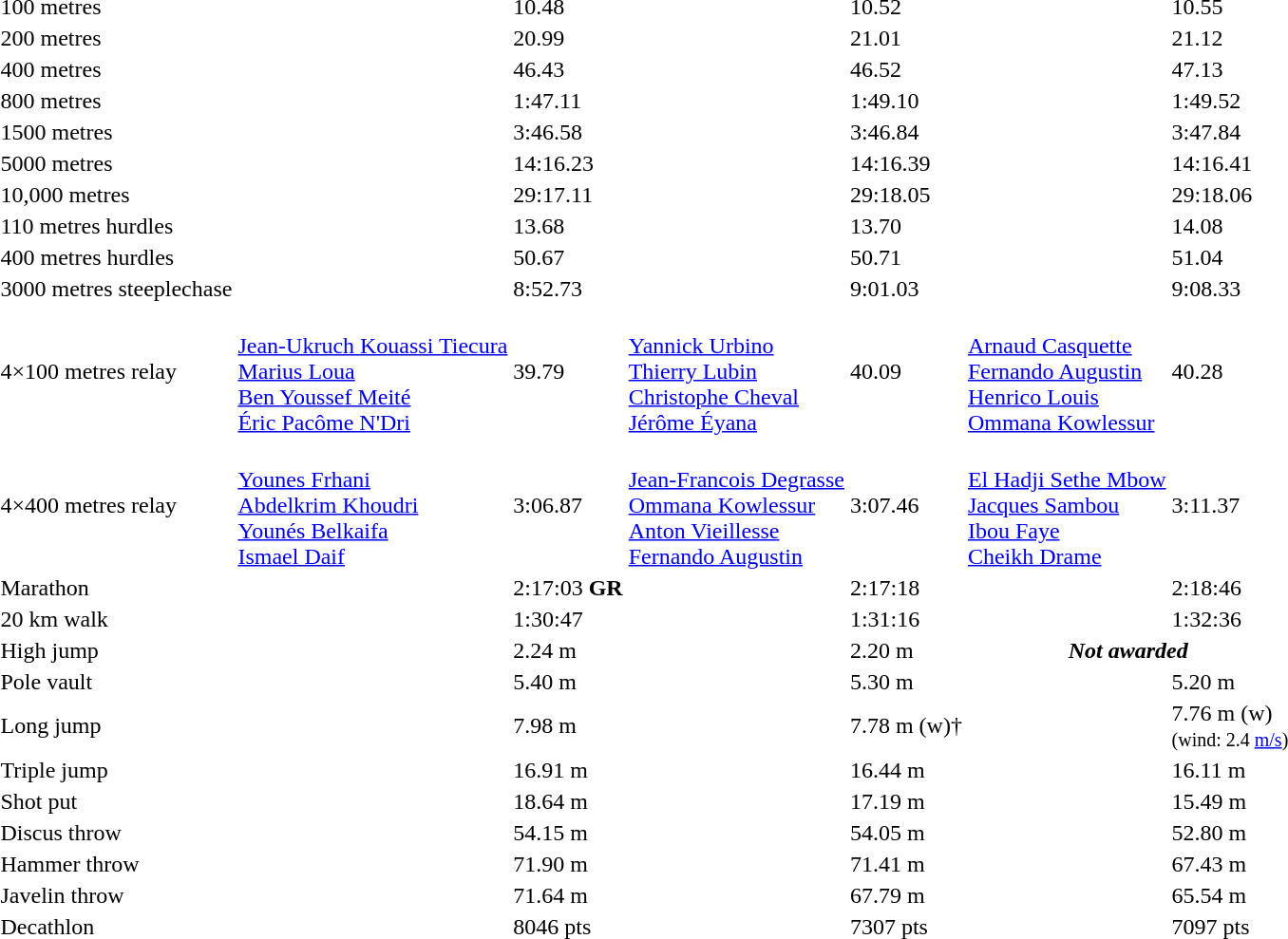<table>
<tr>
<td>100 metres</td>
<td></td>
<td>10.48</td>
<td></td>
<td>10.52</td>
<td></td>
<td>10.55</td>
</tr>
<tr>
<td>200 metres</td>
<td></td>
<td>20.99</td>
<td></td>
<td>21.01</td>
<td></td>
<td>21.12</td>
</tr>
<tr>
<td>400 metres</td>
<td></td>
<td>46.43</td>
<td></td>
<td>46.52</td>
<td></td>
<td>47.13</td>
</tr>
<tr>
<td>800 metres</td>
<td></td>
<td>1:47.11</td>
<td></td>
<td>1:49.10</td>
<td></td>
<td>1:49.52</td>
</tr>
<tr>
<td>1500 metres</td>
<td></td>
<td>3:46.58</td>
<td></td>
<td>3:46.84</td>
<td></td>
<td>3:47.84</td>
</tr>
<tr>
<td>5000 metres</td>
<td></td>
<td>14:16.23</td>
<td></td>
<td>14:16.39</td>
<td></td>
<td>14:16.41</td>
</tr>
<tr>
<td>10,000 metres</td>
<td></td>
<td>29:17.11</td>
<td></td>
<td>29:18.05</td>
<td></td>
<td>29:18.06</td>
</tr>
<tr>
<td>110 metres hurdles</td>
<td></td>
<td>13.68</td>
<td></td>
<td>13.70</td>
<td></td>
<td>14.08</td>
</tr>
<tr>
<td>400 metres hurdles</td>
<td></td>
<td>50.67</td>
<td></td>
<td>50.71</td>
<td></td>
<td>51.04</td>
</tr>
<tr>
<td>3000 metres steeplechase</td>
<td></td>
<td>8:52.73</td>
<td></td>
<td>9:01.03</td>
<td></td>
<td>9:08.33</td>
</tr>
<tr>
<td>4×100 metres relay</td>
<td><br><a href='#'>Jean-Ukruch Kouassi Tiecura</a><br><a href='#'>Marius Loua</a><br><a href='#'>Ben Youssef Meité</a><br><a href='#'>Éric Pacôme N'Dri</a></td>
<td>39.79</td>
<td><br><a href='#'>Yannick Urbino</a><br><a href='#'>Thierry Lubin</a><br><a href='#'>Christophe Cheval</a><br><a href='#'>Jérôme Éyana</a></td>
<td>40.09</td>
<td><br><a href='#'>Arnaud Casquette</a><br><a href='#'>Fernando Augustin</a><br><a href='#'>Henrico Louis</a><br><a href='#'>Ommana Kowlessur</a></td>
<td>40.28</td>
</tr>
<tr>
<td>4×400 metres relay</td>
<td><br><a href='#'>Younes Frhani</a><br><a href='#'>Abdelkrim Khoudri</a><br><a href='#'>Younés Belkaifa</a><br><a href='#'>Ismael Daif</a></td>
<td>3:06.87</td>
<td><br><a href='#'>Jean-Francois Degrasse</a><br><a href='#'>Ommana Kowlessur</a><br><a href='#'>Anton Vieillesse</a><br><a href='#'>Fernando Augustin</a></td>
<td>3:07.46</td>
<td><br><a href='#'>El Hadji Sethe Mbow</a><br><a href='#'>Jacques Sambou</a><br><a href='#'>Ibou Faye</a><br><a href='#'>Cheikh Drame</a></td>
<td>3:11.37</td>
</tr>
<tr>
<td>Marathon</td>
<td></td>
<td>2:17:03 <strong>GR</strong></td>
<td></td>
<td>2:17:18</td>
<td></td>
<td>2:18:46</td>
</tr>
<tr>
<td>20 km walk</td>
<td></td>
<td>1:30:47</td>
<td></td>
<td>1:31:16</td>
<td></td>
<td>1:32:36</td>
</tr>
<tr>
<td>High jump</td>
<td></td>
<td>2.24 m</td>
<td><br></td>
<td>2.20 m</td>
<th colspan=2><em>Not awarded</em></th>
</tr>
<tr>
<td>Pole vault</td>
<td></td>
<td>5.40 m</td>
<td></td>
<td>5.30 m</td>
<td></td>
<td>5.20 m</td>
</tr>
<tr>
<td>Long jump</td>
<td></td>
<td>7.98 m</td>
<td></td>
<td>7.78 m (w)†</td>
<td></td>
<td>7.76 m (w)<br><small>(wind: 2.4 <a href='#'>m/s</a>)</small></td>
</tr>
<tr>
<td>Triple jump</td>
<td></td>
<td>16.91 m</td>
<td></td>
<td>16.44 m</td>
<td></td>
<td>16.11 m</td>
</tr>
<tr>
<td>Shot put</td>
<td></td>
<td>18.64 m</td>
<td></td>
<td>17.19 m</td>
<td></td>
<td>15.49 m</td>
</tr>
<tr>
<td>Discus throw</td>
<td></td>
<td>54.15 m</td>
<td></td>
<td>54.05 m</td>
<td></td>
<td>52.80 m</td>
</tr>
<tr>
<td>Hammer throw</td>
<td></td>
<td>71.90 m</td>
<td></td>
<td>71.41 m</td>
<td></td>
<td>67.43 m</td>
</tr>
<tr>
<td>Javelin throw</td>
<td></td>
<td>71.64 m</td>
<td></td>
<td>67.79 m</td>
<td></td>
<td>65.54 m</td>
</tr>
<tr>
<td>Decathlon</td>
<td></td>
<td>8046 pts</td>
<td></td>
<td>7307 pts</td>
<td></td>
<td>7097 pts</td>
</tr>
</table>
